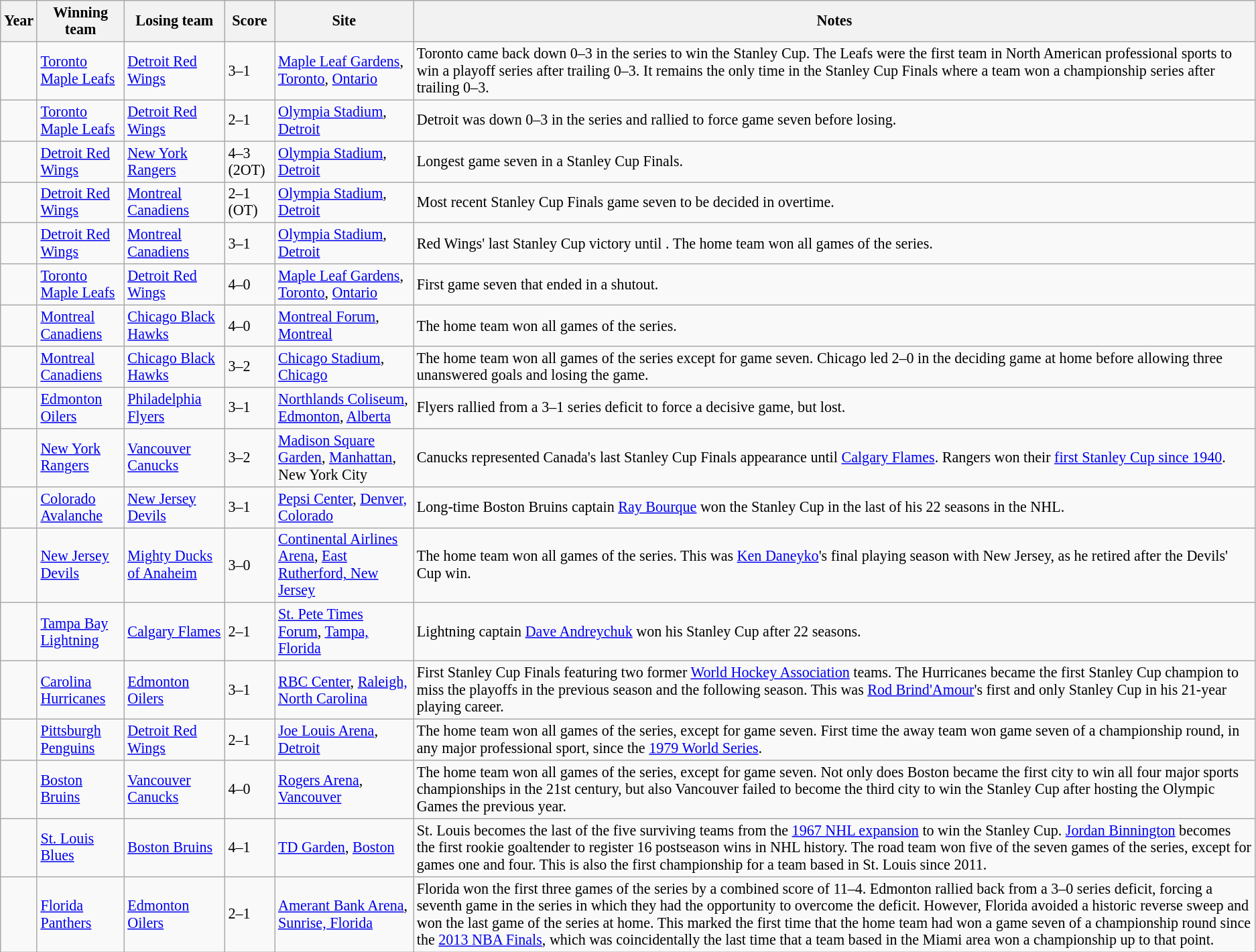<table class=wikitable style="font-size:92%;">
<tr>
<th>Year</th>
<th>Winning team</th>
<th>Losing team</th>
<th>Score</th>
<th>Site</th>
<th>Notes</th>
</tr>
<tr>
<td></td>
<td><a href='#'>Toronto Maple Leafs</a></td>
<td><a href='#'>Detroit Red Wings</a></td>
<td>3–1</td>
<td><a href='#'>Maple Leaf Gardens</a>, <a href='#'>Toronto</a>, <a href='#'>Ontario</a></td>
<td>Toronto came back down 0–3 in the series to win the Stanley Cup. The Leafs were the first team in North American professional sports to win a playoff series after trailing 0–3. It remains the only time in the Stanley Cup Finals where a team won a championship series after trailing 0–3.</td>
</tr>
<tr>
<td></td>
<td><a href='#'>Toronto Maple Leafs</a></td>
<td><a href='#'>Detroit Red Wings</a></td>
<td>2–1</td>
<td><a href='#'>Olympia Stadium</a>, <a href='#'>Detroit</a></td>
<td>Detroit was down 0–3 in the series and rallied to force game seven before losing.</td>
</tr>
<tr>
<td></td>
<td><a href='#'>Detroit Red Wings</a></td>
<td><a href='#'>New York Rangers</a></td>
<td>4–3 (2OT)</td>
<td><a href='#'>Olympia Stadium</a>, <a href='#'>Detroit</a></td>
<td>Longest game seven in a Stanley Cup Finals.</td>
</tr>
<tr>
<td></td>
<td><a href='#'>Detroit Red Wings</a></td>
<td><a href='#'>Montreal Canadiens</a></td>
<td>2–1 (OT)</td>
<td><a href='#'>Olympia Stadium</a>, <a href='#'>Detroit</a></td>
<td>Most recent Stanley Cup Finals game seven to be decided in overtime.</td>
</tr>
<tr>
<td></td>
<td><a href='#'>Detroit Red Wings</a></td>
<td><a href='#'>Montreal Canadiens</a></td>
<td>3–1</td>
<td><a href='#'>Olympia Stadium</a>, <a href='#'>Detroit</a></td>
<td>Red Wings' last Stanley Cup victory until . The home team won all games of the series.</td>
</tr>
<tr>
<td></td>
<td><a href='#'>Toronto Maple Leafs</a></td>
<td><a href='#'>Detroit Red Wings</a></td>
<td>4–0</td>
<td><a href='#'>Maple Leaf Gardens</a>, <a href='#'>Toronto</a>, <a href='#'>Ontario</a></td>
<td>First game seven that ended in a shutout.</td>
</tr>
<tr>
<td></td>
<td><a href='#'>Montreal Canadiens</a></td>
<td><a href='#'>Chicago Black Hawks</a></td>
<td>4–0</td>
<td><a href='#'>Montreal Forum</a>, <a href='#'>Montreal</a></td>
<td>The home team won all games of the series.</td>
</tr>
<tr>
<td></td>
<td><a href='#'>Montreal Canadiens</a></td>
<td><a href='#'>Chicago Black Hawks</a></td>
<td>3–2</td>
<td><a href='#'>Chicago Stadium</a>, <a href='#'>Chicago</a></td>
<td>The home team won all games of the series except for game seven. Chicago led 2–0 in the deciding game at home before allowing three unanswered goals and losing the game.</td>
</tr>
<tr>
<td></td>
<td><a href='#'>Edmonton Oilers</a></td>
<td><a href='#'>Philadelphia Flyers</a></td>
<td>3–1</td>
<td><a href='#'>Northlands Coliseum</a>, <a href='#'>Edmonton</a>, <a href='#'>Alberta</a></td>
<td>Flyers rallied from a 3–1 series deficit to force a decisive game, but lost.</td>
</tr>
<tr>
<td></td>
<td><a href='#'>New York Rangers</a></td>
<td><a href='#'>Vancouver Canucks</a></td>
<td>3–2</td>
<td><a href='#'>Madison Square Garden</a>, <a href='#'>Manhattan</a>, New York City</td>
<td>Canucks represented Canada's last Stanley Cup Finals appearance until  <a href='#'>Calgary Flames</a>. Rangers won their <a href='#'>first Stanley Cup since 1940</a>.</td>
</tr>
<tr>
<td></td>
<td><a href='#'>Colorado Avalanche</a></td>
<td><a href='#'>New Jersey Devils</a></td>
<td>3–1</td>
<td><a href='#'>Pepsi Center</a>, <a href='#'>Denver, Colorado</a></td>
<td>Long-time Boston Bruins captain <a href='#'>Ray Bourque</a> won the Stanley Cup in the last of his 22 seasons in the NHL.</td>
</tr>
<tr>
<td></td>
<td><a href='#'>New Jersey Devils</a></td>
<td><a href='#'>Mighty Ducks of Anaheim</a></td>
<td>3–0</td>
<td><a href='#'>Continental Airlines Arena</a>, <a href='#'>East Rutherford, New Jersey</a></td>
<td>The home team won all games of the series. This was <a href='#'>Ken Daneyko</a>'s final playing season with New Jersey, as he retired after the Devils' Cup win.</td>
</tr>
<tr>
<td></td>
<td><a href='#'>Tampa Bay Lightning</a></td>
<td><a href='#'>Calgary Flames</a></td>
<td>2–1</td>
<td><a href='#'>St. Pete Times Forum</a>, <a href='#'>Tampa, Florida</a></td>
<td>Lightning captain <a href='#'>Dave Andreychuk</a> won his Stanley Cup after 22 seasons.</td>
</tr>
<tr>
<td></td>
<td><a href='#'>Carolina Hurricanes</a></td>
<td><a href='#'>Edmonton Oilers</a></td>
<td>3–1</td>
<td><a href='#'>RBC Center</a>, <a href='#'>Raleigh, North Carolina</a></td>
<td>First Stanley Cup Finals featuring two former <a href='#'>World Hockey Association</a> teams. The Hurricanes became the first Stanley Cup champion to miss the playoffs in the previous season and the following season. This was <a href='#'>Rod Brind'Amour</a>'s first and only Stanley Cup in his 21-year playing career.</td>
</tr>
<tr>
<td></td>
<td><a href='#'>Pittsburgh Penguins</a></td>
<td><a href='#'>Detroit Red Wings</a></td>
<td>2–1</td>
<td><a href='#'>Joe Louis Arena</a>, <a href='#'>Detroit</a></td>
<td>The home team won all games of the series, except for game seven. First time the away team won game seven of a championship round, in any major professional sport, since the <a href='#'>1979 World Series</a>.</td>
</tr>
<tr>
<td></td>
<td><a href='#'>Boston Bruins</a></td>
<td><a href='#'>Vancouver Canucks</a></td>
<td>4–0</td>
<td><a href='#'>Rogers Arena</a>, <a href='#'>Vancouver</a></td>
<td>The home team won all games of the series, except for game seven. Not only does Boston became the first city to win all four major sports championships in the 21st century, but also Vancouver failed to become the third city to win the Stanley Cup after hosting the Olympic Games the previous year.</td>
</tr>
<tr>
<td></td>
<td><a href='#'>St. Louis Blues</a></td>
<td><a href='#'>Boston Bruins</a></td>
<td>4–1</td>
<td><a href='#'>TD Garden</a>, <a href='#'>Boston</a></td>
<td>St. Louis becomes the last of the five surviving teams from the <a href='#'>1967 NHL expansion</a> to win the Stanley Cup. <a href='#'>Jordan Binnington</a> becomes the first rookie goaltender to register 16 postseason wins in NHL history. The road team won five of the seven games of the series, except for games one and four. This is also the first championship for a team based in St. Louis since 2011.</td>
</tr>
<tr>
<td></td>
<td><a href='#'>Florida Panthers</a></td>
<td><a href='#'>Edmonton Oilers</a></td>
<td>2–1</td>
<td><a href='#'>Amerant Bank Arena</a>, <a href='#'>Sunrise, Florida</a></td>
<td>Florida won the first three games of the series by a combined score of 11–4. Edmonton rallied back from a 3–0 series deficit, forcing a seventh game in the series in which they had the opportunity to overcome the deficit. However, Florida avoided a historic reverse sweep and won the last game of the series at home. This marked the first time that the home team had won a game seven of a championship round since the <a href='#'>2013 NBA Finals</a>, which was coincidentally the last time that a team based in the Miami area won a championship up to that point.</td>
</tr>
</table>
